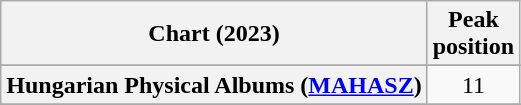<table class="wikitable sortable plainrowheaders" style="text-align:center">
<tr>
<th scope="col">Chart (2023)</th>
<th scope="col">Peak<br>position</th>
</tr>
<tr>
</tr>
<tr>
</tr>
<tr>
</tr>
<tr>
<th scope="row">Hungarian Physical Albums (<a href='#'>MAHASZ</a>)</th>
<td>11</td>
</tr>
<tr>
</tr>
<tr>
</tr>
<tr>
</tr>
</table>
